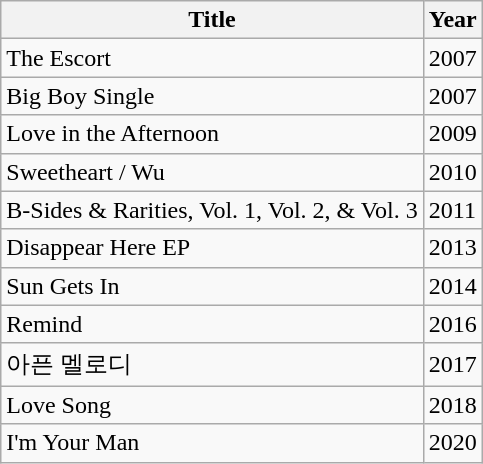<table class="wikitable">
<tr>
<th>Title</th>
<th>Year</th>
</tr>
<tr>
<td>The Escort</td>
<td>2007</td>
</tr>
<tr>
<td>Big Boy Single</td>
<td>2007</td>
</tr>
<tr>
<td>Love in the Afternoon</td>
<td>2009</td>
</tr>
<tr>
<td>Sweetheart / Wu</td>
<td>2010</td>
</tr>
<tr>
<td>B-Sides & Rarities, Vol. 1, Vol. 2, & Vol. 3</td>
<td>2011</td>
</tr>
<tr>
<td>Disappear Here EP</td>
<td>2013</td>
</tr>
<tr>
<td>Sun Gets In</td>
<td>2014</td>
</tr>
<tr>
<td>Remind</td>
<td>2016</td>
</tr>
<tr>
<td>아픈 멜로디</td>
<td>2017</td>
</tr>
<tr>
<td>Love Song</td>
<td>2018</td>
</tr>
<tr>
<td>I'm Your Man</td>
<td>2020</td>
</tr>
</table>
